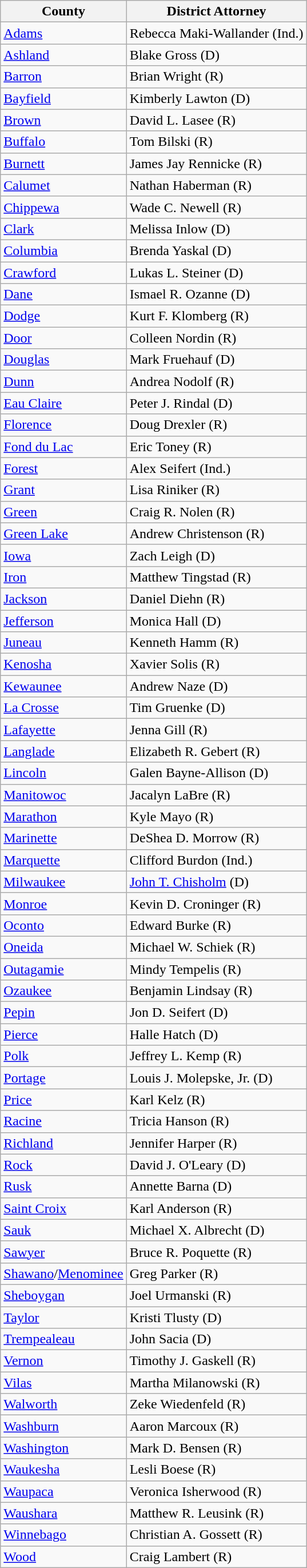<table class="wikitable">
<tr>
<th>County</th>
<th>District Attorney</th>
</tr>
<tr>
<td><a href='#'>Adams</a></td>
<td>Rebecca Maki-Wallander (Ind.)</td>
</tr>
<tr>
<td><a href='#'>Ashland</a></td>
<td>Blake Gross (D)</td>
</tr>
<tr>
<td><a href='#'>Barron</a></td>
<td>Brian Wright (R)</td>
</tr>
<tr>
<td><a href='#'>Bayfield</a></td>
<td>Kimberly Lawton (D)</td>
</tr>
<tr>
<td><a href='#'>Brown</a></td>
<td>David L. Lasee (R)</td>
</tr>
<tr>
<td><a href='#'>Buffalo</a></td>
<td>Tom Bilski (R)</td>
</tr>
<tr>
<td><a href='#'>Burnett</a></td>
<td>James Jay Rennicke (R)</td>
</tr>
<tr>
<td><a href='#'>Calumet</a></td>
<td>Nathan Haberman (R)</td>
</tr>
<tr>
<td><a href='#'>Chippewa</a></td>
<td>Wade C. Newell (R)</td>
</tr>
<tr>
<td><a href='#'>Clark</a></td>
<td>Melissa Inlow (D)</td>
</tr>
<tr>
<td><a href='#'>Columbia</a></td>
<td>Brenda Yaskal (D)</td>
</tr>
<tr>
<td><a href='#'>Crawford</a></td>
<td>Lukas L. Steiner (D)</td>
</tr>
<tr>
<td><a href='#'>Dane</a></td>
<td>Ismael R. Ozanne (D)</td>
</tr>
<tr>
<td><a href='#'>Dodge</a></td>
<td>Kurt F. Klomberg (R)</td>
</tr>
<tr>
<td><a href='#'>Door</a></td>
<td>Colleen Nordin (R)</td>
</tr>
<tr>
<td><a href='#'>Douglas</a></td>
<td>Mark Fruehauf (D)</td>
</tr>
<tr>
<td><a href='#'>Dunn</a></td>
<td>Andrea Nodolf (R)</td>
</tr>
<tr>
<td><a href='#'>Eau Claire</a></td>
<td>Peter J. Rindal (D)</td>
</tr>
<tr>
<td><a href='#'>Florence</a></td>
<td>Doug Drexler (R)</td>
</tr>
<tr>
<td><a href='#'>Fond du Lac</a></td>
<td>Eric Toney (R)</td>
</tr>
<tr>
<td><a href='#'>Forest</a></td>
<td>Alex Seifert (Ind.)</td>
</tr>
<tr>
<td><a href='#'>Grant</a></td>
<td>Lisa Riniker (R)</td>
</tr>
<tr>
<td><a href='#'>Green</a></td>
<td>Craig R. Nolen (R)</td>
</tr>
<tr>
<td><a href='#'>Green Lake</a></td>
<td>Andrew Christenson (R)</td>
</tr>
<tr>
<td><a href='#'>Iowa</a></td>
<td>Zach Leigh (D)</td>
</tr>
<tr>
<td><a href='#'>Iron</a></td>
<td>Matthew Tingstad (R)</td>
</tr>
<tr>
<td><a href='#'>Jackson</a></td>
<td>Daniel Diehn (R)</td>
</tr>
<tr>
<td><a href='#'>Jefferson</a></td>
<td>Monica Hall (D)</td>
</tr>
<tr>
<td><a href='#'>Juneau</a></td>
<td>Kenneth Hamm (R)</td>
</tr>
<tr>
<td><a href='#'>Kenosha</a></td>
<td>Xavier Solis (R)</td>
</tr>
<tr>
<td><a href='#'>Kewaunee</a></td>
<td>Andrew Naze (D)</td>
</tr>
<tr>
<td><a href='#'>La Crosse</a></td>
<td>Tim Gruenke (D)</td>
</tr>
<tr>
<td><a href='#'>Lafayette</a></td>
<td>Jenna Gill (R)</td>
</tr>
<tr>
<td><a href='#'>Langlade</a></td>
<td>Elizabeth R. Gebert (R)</td>
</tr>
<tr>
<td><a href='#'>Lincoln</a></td>
<td>Galen Bayne-Allison (D)</td>
</tr>
<tr>
<td><a href='#'>Manitowoc</a></td>
<td>Jacalyn LaBre (R)</td>
</tr>
<tr>
<td><a href='#'>Marathon</a></td>
<td>Kyle Mayo (R)</td>
</tr>
<tr>
<td><a href='#'>Marinette</a></td>
<td>DeShea D. Morrow (R)</td>
</tr>
<tr>
<td><a href='#'>Marquette</a></td>
<td>Clifford Burdon (Ind.)</td>
</tr>
<tr>
<td><a href='#'>Milwaukee</a></td>
<td><a href='#'>John T. Chisholm</a> (D)</td>
</tr>
<tr>
<td><a href='#'>Monroe</a></td>
<td>Kevin D. Croninger (R)</td>
</tr>
<tr>
<td><a href='#'>Oconto</a></td>
<td>Edward Burke (R)</td>
</tr>
<tr>
<td><a href='#'>Oneida</a></td>
<td>Michael W. Schiek (R)</td>
</tr>
<tr>
<td><a href='#'>Outagamie</a></td>
<td>Mindy Tempelis (R)</td>
</tr>
<tr>
<td><a href='#'>Ozaukee</a></td>
<td>Benjamin Lindsay (R)</td>
</tr>
<tr>
<td><a href='#'>Pepin</a></td>
<td>Jon D. Seifert (D)</td>
</tr>
<tr>
<td><a href='#'>Pierce</a></td>
<td>Halle Hatch (D)</td>
</tr>
<tr>
<td><a href='#'>Polk</a></td>
<td>Jeffrey L. Kemp (R)</td>
</tr>
<tr>
<td><a href='#'>Portage</a></td>
<td>Louis J. Molepske, Jr. (D)</td>
</tr>
<tr>
<td><a href='#'>Price</a></td>
<td>Karl Kelz (R)</td>
</tr>
<tr>
<td><a href='#'>Racine</a></td>
<td>Tricia Hanson (R)</td>
</tr>
<tr>
<td><a href='#'>Richland</a></td>
<td>Jennifer Harper (R)</td>
</tr>
<tr>
<td><a href='#'>Rock</a></td>
<td>David J. O'Leary (D)</td>
</tr>
<tr>
<td><a href='#'>Rusk</a></td>
<td>Annette Barna (D)</td>
</tr>
<tr>
<td><a href='#'>Saint Croix</a></td>
<td>Karl Anderson (R)</td>
</tr>
<tr>
<td><a href='#'>Sauk</a></td>
<td>Michael X. Albrecht (D)</td>
</tr>
<tr>
<td><a href='#'>Sawyer</a></td>
<td>Bruce R. Poquette (R)</td>
</tr>
<tr>
<td><a href='#'>Shawano</a>/<a href='#'>Menominee</a></td>
<td>Greg Parker (R)</td>
</tr>
<tr>
<td><a href='#'>Sheboygan</a></td>
<td>Joel Urmanski (R)</td>
</tr>
<tr>
<td><a href='#'>Taylor</a></td>
<td>Kristi Tlusty (D)</td>
</tr>
<tr>
<td><a href='#'>Trempealeau</a></td>
<td>John Sacia (D)</td>
</tr>
<tr>
<td><a href='#'>Vernon</a></td>
<td>Timothy J. Gaskell (R)</td>
</tr>
<tr>
<td><a href='#'>Vilas</a></td>
<td>Martha Milanowski (R)</td>
</tr>
<tr>
<td><a href='#'>Walworth</a></td>
<td>Zeke Wiedenfeld (R)</td>
</tr>
<tr>
<td><a href='#'>Washburn</a></td>
<td>Aaron Marcoux (R)</td>
</tr>
<tr>
<td><a href='#'>Washington</a></td>
<td>Mark D. Bensen (R)</td>
</tr>
<tr>
<td><a href='#'>Waukesha</a></td>
<td>Lesli Boese (R)</td>
</tr>
<tr>
<td><a href='#'>Waupaca</a></td>
<td>Veronica Isherwood (R)</td>
</tr>
<tr>
<td><a href='#'>Waushara</a></td>
<td>Matthew R. Leusink (R)</td>
</tr>
<tr>
<td><a href='#'>Winnebago</a></td>
<td>Christian A. Gossett (R)</td>
</tr>
<tr>
<td><a href='#'>Wood</a></td>
<td>Craig Lambert (R)</td>
</tr>
</table>
